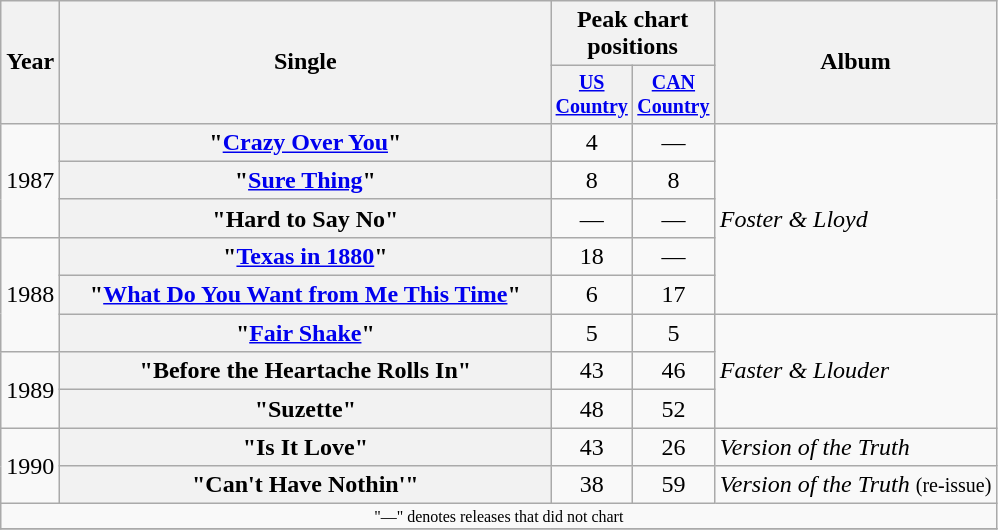<table class="wikitable plainrowheaders" style="text-align:center;">
<tr>
<th rowspan="2">Year</th>
<th rowspan="2" style="width:20em;">Single</th>
<th colspan="2">Peak chart<br>positions</th>
<th rowspan="2">Album</th>
</tr>
<tr style="font-size:smaller;">
<th width="45"><a href='#'>US Country</a></th>
<th width="45"><a href='#'>CAN Country</a></th>
</tr>
<tr>
<td rowspan="3">1987</td>
<th scope="row">"<a href='#'>Crazy Over You</a>"</th>
<td>4</td>
<td>—</td>
<td align="left" rowspan="5"><em>Foster & Lloyd</em></td>
</tr>
<tr>
<th scope="row">"<a href='#'>Sure Thing</a>"</th>
<td>8</td>
<td>8</td>
</tr>
<tr>
<th scope="row">"Hard to Say No"</th>
<td>—</td>
<td>—</td>
</tr>
<tr>
<td rowspan="3">1988</td>
<th scope="row">"<a href='#'>Texas in 1880</a>"</th>
<td>18</td>
<td>—</td>
</tr>
<tr>
<th scope="row">"<a href='#'>What Do You Want from Me This Time</a>"</th>
<td>6</td>
<td>17</td>
</tr>
<tr>
<th scope="row">"<a href='#'>Fair Shake</a>"</th>
<td>5</td>
<td>5</td>
<td align="left" rowspan="3"><em>Faster & Llouder</em></td>
</tr>
<tr>
<td rowspan="2">1989</td>
<th scope="row">"Before the Heartache Rolls In"</th>
<td>43</td>
<td>46</td>
</tr>
<tr>
<th scope="row">"Suzette"</th>
<td>48</td>
<td>52</td>
</tr>
<tr>
<td rowspan="2">1990</td>
<th scope="row">"Is It Love"</th>
<td>43</td>
<td>26</td>
<td align="left"><em>Version of the Truth</em></td>
</tr>
<tr>
<th scope="row">"Can't Have Nothin'"</th>
<td>38</td>
<td>59</td>
<td align="left"><em>Version of the Truth</em> <small>(re-issue)</small></td>
</tr>
<tr>
<td colspan="5" style="font-size:8pt">"—" denotes releases that did not chart</td>
</tr>
<tr>
</tr>
</table>
